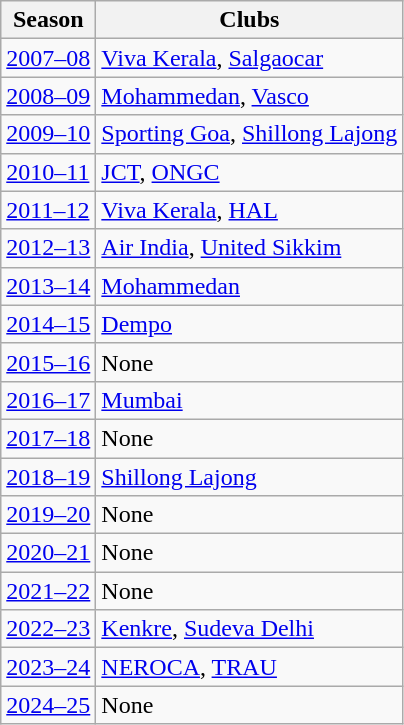<table class="wikitable" style="text-align:left;">
<tr>
<th>Season</th>
<th>Clubs</th>
</tr>
<tr>
<td><a href='#'>2007–08</a></td>
<td><a href='#'>Viva Kerala</a>, <a href='#'>Salgaocar</a></td>
</tr>
<tr>
<td><a href='#'>2008–09</a></td>
<td><a href='#'>Mohammedan</a>, <a href='#'>Vasco</a></td>
</tr>
<tr>
<td><a href='#'>2009–10</a></td>
<td><a href='#'>Sporting Goa</a>, <a href='#'>Shillong Lajong</a></td>
</tr>
<tr>
<td><a href='#'>2010–11</a></td>
<td><a href='#'>JCT</a>, <a href='#'>ONGC</a></td>
</tr>
<tr>
<td><a href='#'>2011–12</a></td>
<td><a href='#'>Viva Kerala</a>, <a href='#'>HAL</a></td>
</tr>
<tr>
<td><a href='#'>2012–13</a></td>
<td><a href='#'>Air India</a>, <a href='#'>United Sikkim</a></td>
</tr>
<tr>
<td><a href='#'>2013–14</a></td>
<td><a href='#'>Mohammedan</a></td>
</tr>
<tr>
<td><a href='#'>2014–15</a></td>
<td><a href='#'>Dempo</a></td>
</tr>
<tr>
<td><a href='#'>2015–16</a></td>
<td>None</td>
</tr>
<tr>
<td><a href='#'>2016–17</a></td>
<td><a href='#'>Mumbai</a></td>
</tr>
<tr>
<td><a href='#'>2017–18</a></td>
<td>None</td>
</tr>
<tr>
<td><a href='#'>2018–19</a></td>
<td><a href='#'>Shillong Lajong</a></td>
</tr>
<tr>
<td><a href='#'>2019–20</a></td>
<td>None</td>
</tr>
<tr>
<td><a href='#'>2020–21</a></td>
<td>None</td>
</tr>
<tr>
<td><a href='#'>2021–22</a></td>
<td>None</td>
</tr>
<tr>
<td><a href='#'>2022–23</a></td>
<td><a href='#'>Kenkre</a>, <a href='#'>Sudeva Delhi</a></td>
</tr>
<tr>
<td><a href='#'>2023–24</a></td>
<td><a href='#'>NEROCA</a>, <a href='#'>TRAU</a></td>
</tr>
<tr>
<td><a href='#'>2024–25</a></td>
<td>None</td>
</tr>
</table>
